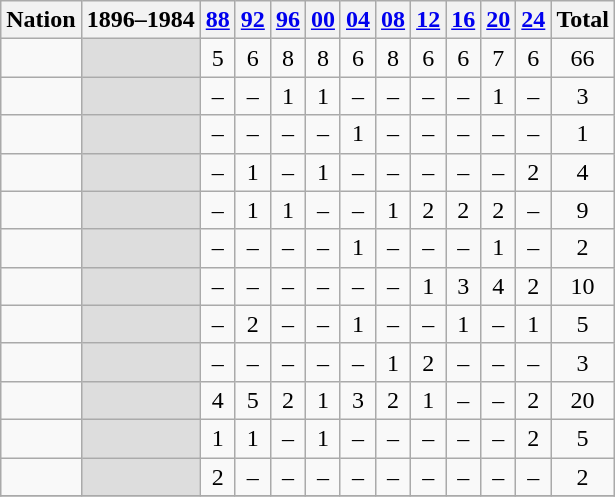<table class="wikitable sortable" style="text-align:center">
<tr>
<th>Nation</th>
<th class=unsortable><span>1896–1984</span></th>
<th><a href='#'>88</a></th>
<th><a href='#'>92</a></th>
<th><a href='#'>96</a></th>
<th><a href='#'>00</a></th>
<th><a href='#'>04</a></th>
<th><a href='#'>08</a></th>
<th><a href='#'>12</a></th>
<th><a href='#'>16</a></th>
<th><a href='#'>20</a></th>
<th><a href='#'>24</a></th>
<th>Total</th>
</tr>
<tr>
<td align=left></td>
<td style="background:#ddd"></td>
<td>5</td>
<td>6</td>
<td>8</td>
<td>8</td>
<td>6</td>
<td>8</td>
<td>6</td>
<td>6</td>
<td>7</td>
<td>6</td>
<td>66</td>
</tr>
<tr>
<td align=left></td>
<td style="background:#ddd"></td>
<td>–</td>
<td>–</td>
<td>1</td>
<td>1</td>
<td>–</td>
<td>–</td>
<td>–</td>
<td>–</td>
<td>1</td>
<td>–</td>
<td>3</td>
</tr>
<tr>
<td align=left></td>
<td style="background:#ddd"></td>
<td>–</td>
<td>–</td>
<td>–</td>
<td>–</td>
<td>1</td>
<td>–</td>
<td>–</td>
<td>–</td>
<td>–</td>
<td>–</td>
<td>1</td>
</tr>
<tr>
<td align=left></td>
<td style="background:#ddd"></td>
<td>–</td>
<td>1</td>
<td>–</td>
<td>1</td>
<td>–</td>
<td>–</td>
<td>–</td>
<td>–</td>
<td>–</td>
<td>2</td>
<td>4</td>
</tr>
<tr>
<td align=left></td>
<td style="background:#ddd"></td>
<td>–</td>
<td>1</td>
<td>1</td>
<td>–</td>
<td>–</td>
<td>1</td>
<td>2</td>
<td>2</td>
<td>2</td>
<td>–</td>
<td>9</td>
</tr>
<tr>
<td align=left></td>
<td style="background:#ddd"></td>
<td>–</td>
<td>–</td>
<td>–</td>
<td>–</td>
<td>1</td>
<td>–</td>
<td>–</td>
<td>–</td>
<td>1</td>
<td>–</td>
<td>2</td>
</tr>
<tr>
<td align=left></td>
<td style="background:#ddd"></td>
<td>–</td>
<td>–</td>
<td>–</td>
<td>–</td>
<td>–</td>
<td>–</td>
<td>1</td>
<td>3</td>
<td>4</td>
<td>2</td>
<td>10</td>
</tr>
<tr>
<td align=left></td>
<td style="background:#ddd"></td>
<td>–</td>
<td>2</td>
<td>–</td>
<td>–</td>
<td>1</td>
<td>–</td>
<td>–</td>
<td>1</td>
<td>–</td>
<td>1</td>
<td>5</td>
</tr>
<tr>
<td align=left></td>
<td style="background:#ddd"></td>
<td>–</td>
<td>–</td>
<td>–</td>
<td>–</td>
<td>–</td>
<td>1</td>
<td>2</td>
<td>–</td>
<td>–</td>
<td>–</td>
<td>3</td>
</tr>
<tr>
<td align=left></td>
<td style="background:#ddd"></td>
<td>4</td>
<td>5</td>
<td>2</td>
<td>1</td>
<td>3</td>
<td>2</td>
<td>1</td>
<td>–</td>
<td>–</td>
<td>2</td>
<td>20</td>
</tr>
<tr>
<td align=left></td>
<td style="background:#ddd"></td>
<td>1</td>
<td>1</td>
<td>–</td>
<td>1</td>
<td>–</td>
<td>–</td>
<td>–</td>
<td>–</td>
<td>–</td>
<td>2</td>
<td>5</td>
</tr>
<tr>
<td align=left></td>
<td style="background:#ddd"></td>
<td>2</td>
<td>–</td>
<td>–</td>
<td>–</td>
<td>–</td>
<td>–</td>
<td>–</td>
<td>–</td>
<td>–</td>
<td>–</td>
<td>2</td>
</tr>
<tr>
</tr>
</table>
